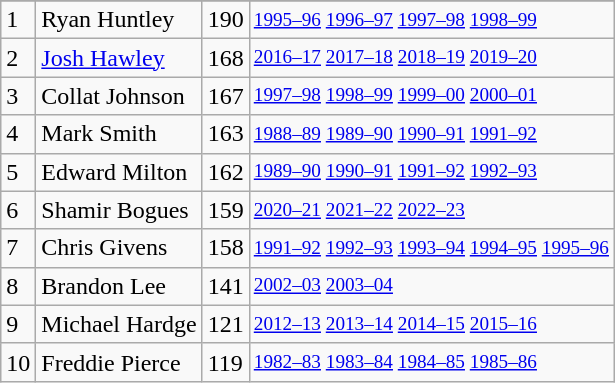<table class="wikitable">
<tr>
</tr>
<tr>
<td>1</td>
<td>Ryan Huntley</td>
<td>190</td>
<td style="font-size:80%;"><a href='#'>1995–96</a> <a href='#'>1996–97</a> <a href='#'>1997–98</a> <a href='#'>1998–99</a></td>
</tr>
<tr>
<td>2</td>
<td><a href='#'>Josh Hawley</a></td>
<td>168</td>
<td style="font-size:80%;"><a href='#'>2016–17</a> <a href='#'>2017–18</a> <a href='#'>2018–19</a> <a href='#'>2019–20</a></td>
</tr>
<tr>
<td>3</td>
<td>Collat Johnson</td>
<td>167</td>
<td style="font-size:80%;"><a href='#'>1997–98</a> <a href='#'>1998–99</a> <a href='#'>1999–00</a> <a href='#'>2000–01</a></td>
</tr>
<tr>
<td>4</td>
<td>Mark Smith</td>
<td>163</td>
<td style="font-size:80%;"><a href='#'>1988–89</a> <a href='#'>1989–90</a> <a href='#'>1990–91</a> <a href='#'>1991–92</a></td>
</tr>
<tr>
<td>5</td>
<td>Edward Milton</td>
<td>162</td>
<td style="font-size:80%;"><a href='#'>1989–90</a> <a href='#'>1990–91</a> <a href='#'>1991–92</a> <a href='#'>1992–93</a></td>
</tr>
<tr>
<td>6</td>
<td>Shamir Bogues</td>
<td>159</td>
<td style="font-size:80%;"><a href='#'>2020–21</a> <a href='#'>2021–22</a> <a href='#'>2022–23</a></td>
</tr>
<tr>
<td>7</td>
<td>Chris Givens</td>
<td>158</td>
<td style="font-size:80%;"><a href='#'>1991–92</a> <a href='#'>1992–93</a> <a href='#'>1993–94</a> <a href='#'>1994–95</a> <a href='#'>1995–96</a></td>
</tr>
<tr>
<td>8</td>
<td>Brandon Lee</td>
<td>141</td>
<td style="font-size:80%;"><a href='#'>2002–03</a> <a href='#'>2003–04</a></td>
</tr>
<tr>
<td>9</td>
<td>Michael Hardge</td>
<td>121</td>
<td style="font-size:80%;"><a href='#'>2012–13</a> <a href='#'>2013–14</a> <a href='#'>2014–15</a> <a href='#'>2015–16</a></td>
</tr>
<tr>
<td>10</td>
<td>Freddie Pierce</td>
<td>119</td>
<td style="font-size:80%;"><a href='#'>1982–83</a> <a href='#'>1983–84</a> <a href='#'>1984–85</a> <a href='#'>1985–86</a></td>
</tr>
</table>
